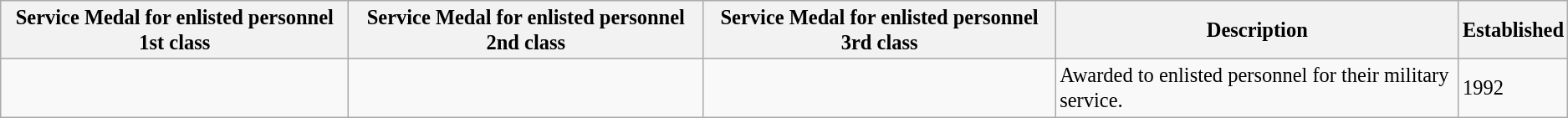<table class="wikitable" style="font-size:85%;">
<tr>
<th><big>Service Medal for enlisted personnel 1st class</big></th>
<th><big>Service Medal for enlisted personnel 2nd class</big></th>
<th><big>Service Medal for enlisted personnel 3rd class</big></th>
<th><big>Description</big></th>
<th><big>Established</big></th>
</tr>
<tr>
<td><big></big></td>
<td><big></big></td>
<td><big></big></td>
<td><big>Awarded to enlisted personnel for their military service.</big></td>
<td><big>1992</big></td>
</tr>
</table>
